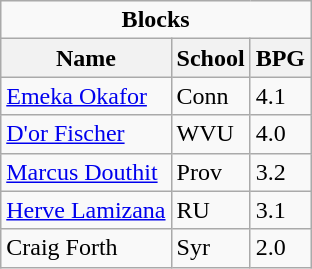<table class="wikitable">
<tr>
<td colspan=3 style="text-align:center;"><strong>Blocks</strong></td>
</tr>
<tr>
<th>Name</th>
<th>School</th>
<th>BPG</th>
</tr>
<tr>
<td><a href='#'>Emeka Okafor</a></td>
<td>Conn</td>
<td>4.1</td>
</tr>
<tr>
<td><a href='#'>D'or Fischer</a></td>
<td>WVU</td>
<td>4.0</td>
</tr>
<tr>
<td><a href='#'>Marcus Douthit</a></td>
<td>Prov</td>
<td>3.2</td>
</tr>
<tr>
<td><a href='#'>Herve Lamizana</a></td>
<td>RU</td>
<td>3.1</td>
</tr>
<tr>
<td>Craig Forth</td>
<td>Syr</td>
<td>2.0</td>
</tr>
</table>
